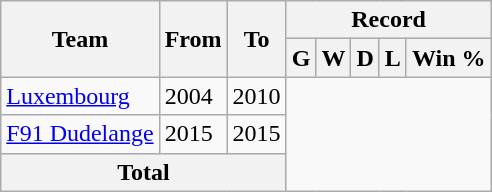<table class="wikitable" style="text-align: center">
<tr>
<th rowspan="2">Team</th>
<th rowspan="2">From</th>
<th rowspan="2">To</th>
<th colspan="5">Record</th>
</tr>
<tr>
<th>G</th>
<th>W</th>
<th>D</th>
<th>L</th>
<th>Win %</th>
</tr>
<tr>
<td align=left><a href='#'>Luxembourg</a></td>
<td align=left>2004</td>
<td align=left>2010<br></td>
</tr>
<tr>
<td align=left><a href='#'>F91 Dudelange</a></td>
<td align=left>2015</td>
<td align=left>2015<br></td>
</tr>
<tr>
<th colspan="3">Total<br></th>
</tr>
</table>
